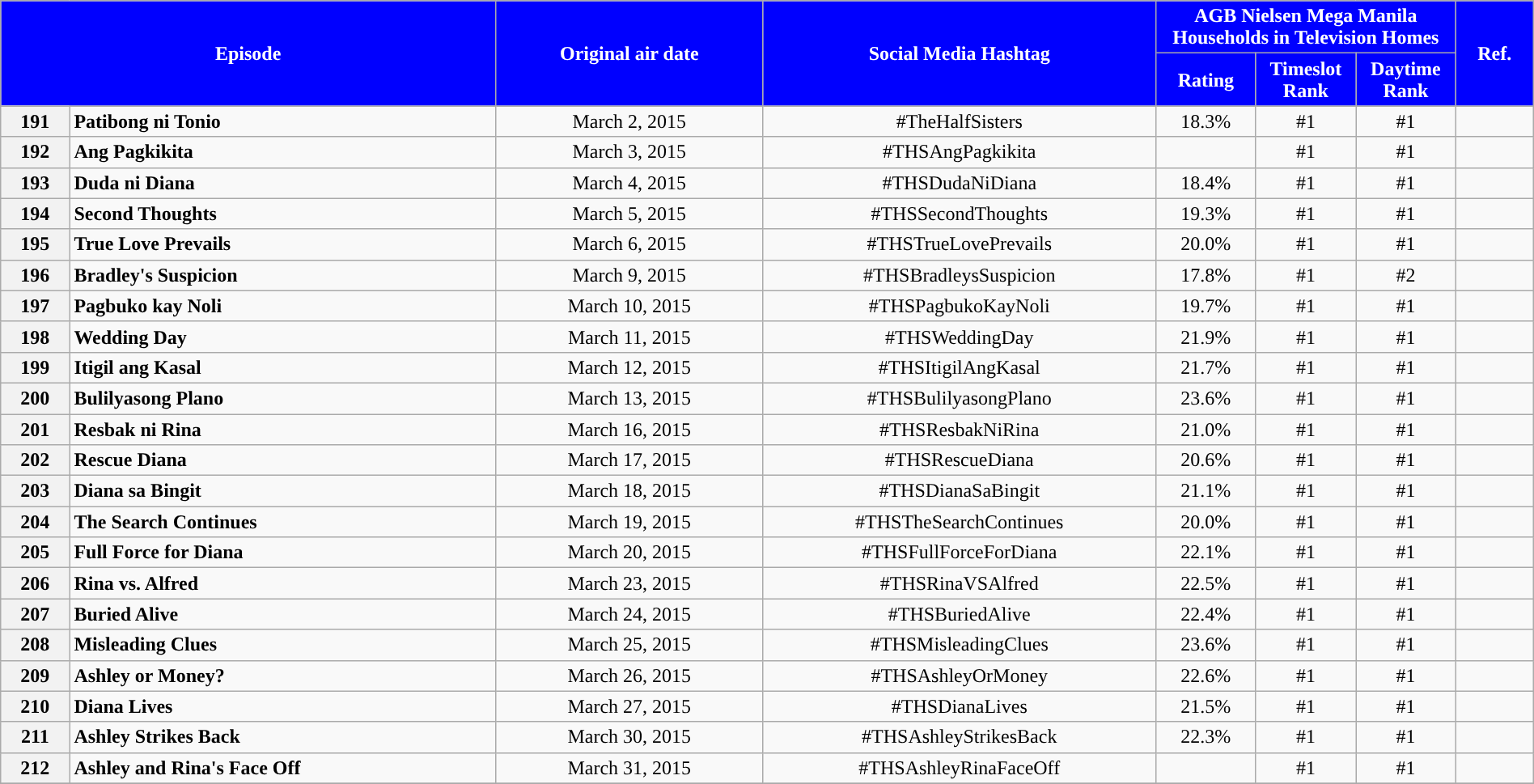<table class="wikitable" style="text-align:center; font-size:100%; line-height:18px;"  width="100%">
<tr>
<th colspan="2" rowspan="2" style="background-color:#0000FF; color:#ffffff;">Episode</th>
<th style="background:#0000FF; color:white" rowspan="2">Original air date</th>
<th style="background:#0000FF; color:white" rowspan="2">Social Media Hashtag</th>
<th style="background-color:#0000FF; color:#ffffff;" colspan="3">AGB Nielsen Mega Manila Households in Television Homes</th>
<th rowspan="2" style="background:#0000FF; color:white">Ref.</th>
</tr>
<tr style="text-align: center style=">
<th style="background-color:#0000FF; width:75px; color:#ffffff;">Rating</th>
<th style="background-color:#0000FF; width:75px; color:#ffffff;">Timeslot Rank</th>
<th style="background-color:#0000FF; width:75px; color:#ffffff;">Daytime Rank</th>
</tr>
<tr>
<th>191</th>
<td style="text-align: left;"><strong>Patibong ni Tonio</strong></td>
<td>March 2, 2015</td>
<td>#TheHalfSisters</td>
<td>18.3%</td>
<td>#1</td>
<td>#1</td>
<td></td>
</tr>
<tr>
<th>192</th>
<td style="text-align: left;"><strong>Ang Pagkikita</strong></td>
<td>March 3, 2015</td>
<td>#THSAngPagkikita</td>
<td></td>
<td>#1</td>
<td>#1</td>
<td></td>
</tr>
<tr>
<th>193</th>
<td style="text-align: left;"><strong>Duda ni Diana</strong></td>
<td>March 4, 2015</td>
<td>#THSDudaNiDiana</td>
<td>18.4%</td>
<td>#1</td>
<td>#1</td>
<td></td>
</tr>
<tr>
<th>194</th>
<td style="text-align: left;"><strong>Second Thoughts</strong></td>
<td>March 5, 2015</td>
<td>#THSSecondThoughts</td>
<td>19.3%</td>
<td>#1</td>
<td>#1</td>
<td></td>
</tr>
<tr>
<th>195</th>
<td style="text-align: left;"><strong>True Love Prevails</strong></td>
<td>March 6, 2015</td>
<td>#THSTrueLovePrevails</td>
<td>20.0%</td>
<td>#1</td>
<td>#1</td>
<td></td>
</tr>
<tr>
<th>196</th>
<td style="text-align: left;"><strong>Bradley's Suspicion</strong></td>
<td>March 9, 2015</td>
<td>#THSBradleysSuspicion</td>
<td>17.8%</td>
<td>#1</td>
<td>#2</td>
<td></td>
</tr>
<tr>
<th>197</th>
<td style="text-align: left;"><strong>Pagbuko kay Noli</strong></td>
<td>March 10, 2015</td>
<td>#THSPagbukoKayNoli</td>
<td>19.7%</td>
<td>#1</td>
<td>#1</td>
<td></td>
</tr>
<tr>
<th>198</th>
<td style="text-align: left;"><strong>Wedding Day</strong></td>
<td>March 11, 2015</td>
<td>#THSWeddingDay</td>
<td>21.9%</td>
<td>#1</td>
<td>#1</td>
<td></td>
</tr>
<tr>
<th>199</th>
<td style="text-align: left;"><strong>Itigil ang Kasal</strong></td>
<td>March 12, 2015</td>
<td>#THSItigilAngKasal</td>
<td>21.7%</td>
<td>#1</td>
<td>#1</td>
<td></td>
</tr>
<tr>
<th>200</th>
<td style="text-align: left;"><strong>Bulilyasong Plano</strong></td>
<td>March 13, 2015</td>
<td>#THSBulilyasongPlano</td>
<td>23.6%</td>
<td>#1</td>
<td>#1</td>
<td></td>
</tr>
<tr>
<th>201</th>
<td style="text-align: left;"><strong>Resbak ni Rina</strong></td>
<td>March 16, 2015</td>
<td>#THSResbakNiRina</td>
<td>21.0%</td>
<td>#1</td>
<td>#1</td>
<td></td>
</tr>
<tr>
<th>202</th>
<td style="text-align: left;"><strong>Rescue Diana</strong></td>
<td>March 17, 2015</td>
<td>#THSRescueDiana</td>
<td>20.6%</td>
<td>#1</td>
<td>#1</td>
<td></td>
</tr>
<tr>
<th>203</th>
<td style="text-align: left;"><strong>Diana sa Bingit</strong></td>
<td>March 18, 2015</td>
<td>#THSDianaSaBingit</td>
<td>21.1%</td>
<td>#1</td>
<td>#1</td>
<td></td>
</tr>
<tr>
<th>204</th>
<td style="text-align: left;"><strong>The Search Continues</strong></td>
<td>March 19, 2015</td>
<td>#THSTheSearchContinues</td>
<td>20.0%</td>
<td>#1</td>
<td>#1</td>
<td></td>
</tr>
<tr>
<th>205</th>
<td style="text-align: left;"><strong>Full Force for Diana</strong></td>
<td>March 20, 2015</td>
<td>#THSFullForceForDiana</td>
<td>22.1%</td>
<td>#1</td>
<td>#1</td>
<td></td>
</tr>
<tr>
<th>206</th>
<td style="text-align: left;"><strong>Rina vs. Alfred</strong></td>
<td>March 23, 2015</td>
<td>#THSRinaVSAlfred</td>
<td>22.5%</td>
<td>#1</td>
<td>#1</td>
<td></td>
</tr>
<tr>
<th>207</th>
<td style="text-align: left;"><strong>Buried Alive</strong></td>
<td>March 24, 2015</td>
<td>#THSBuriedAlive</td>
<td>22.4%</td>
<td>#1</td>
<td>#1</td>
<td></td>
</tr>
<tr>
<th>208</th>
<td style="text-align: left;"><strong>Misleading Clues</strong></td>
<td>March 25, 2015</td>
<td>#THSMisleadingClues</td>
<td>23.6%</td>
<td>#1</td>
<td>#1</td>
<td></td>
</tr>
<tr>
<th>209</th>
<td style="text-align: left;"><strong>Ashley or Money?</strong></td>
<td>March 26, 2015</td>
<td>#THSAshleyOrMoney</td>
<td>22.6%</td>
<td>#1</td>
<td>#1</td>
<td></td>
</tr>
<tr>
<th>210</th>
<td style="text-align: left;"><strong>Diana Lives</strong></td>
<td>March 27, 2015</td>
<td>#THSDianaLives</td>
<td>21.5%</td>
<td>#1</td>
<td>#1</td>
<td></td>
</tr>
<tr>
<th>211</th>
<td style="text-align: left;"><strong>Ashley Strikes Back</strong></td>
<td>March 30, 2015</td>
<td>#THSAshleyStrikesBack</td>
<td>22.3%</td>
<td>#1</td>
<td>#1</td>
<td></td>
</tr>
<tr>
<th>212</th>
<td style="text-align: left;"><strong>Ashley and Rina's Face Off</strong></td>
<td>March 31, 2015</td>
<td>#THSAshleyRinaFaceOff</td>
<td></td>
<td>#1</td>
<td>#1</td>
<td></td>
</tr>
<tr>
</tr>
</table>
